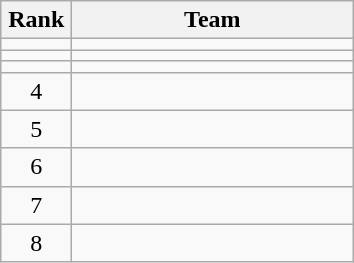<table class="wikitable" style="text-align: center;">
<tr>
<th width=40>Rank</th>
<th width=180>Team</th>
</tr>
<tr align=center>
<td></td>
<td style="text-align:left;"></td>
</tr>
<tr align=center>
<td></td>
<td style="text-align:left;"></td>
</tr>
<tr align=center>
<td></td>
<td style="text-align:left;"></td>
</tr>
<tr align=center>
<td>4</td>
<td style="text-align:left;"></td>
</tr>
<tr align=center>
<td>5</td>
<td style="text-align:left;"></td>
</tr>
<tr align=center>
<td>6</td>
<td style="text-align:left;"></td>
</tr>
<tr align=center>
<td>7</td>
<td style="text-align:left;"></td>
</tr>
<tr align=center>
<td>8</td>
<td style="text-align:left;"></td>
</tr>
</table>
